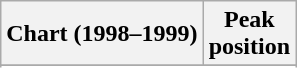<table class="wikitable sortable">
<tr>
<th align="left">Chart (1998–1999)</th>
<th align="center">Peak<br>position</th>
</tr>
<tr>
</tr>
<tr>
</tr>
<tr>
</tr>
</table>
